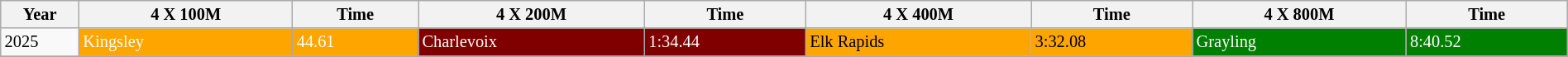<table class="wikitable sortable" style="width: 100%; font-size: 85%;">
<tr>
<th width="5%">Year</th>
<th>4 X 100M</th>
<th>Time</th>
<th>4 X 200M</th>
<th>Time</th>
<th>4 X 400M</th>
<th>Time</th>
<th>4 X 800M</th>
<th>Time</th>
</tr>
<tr>
<td>2025</td>
<td !align=center style="background:orange;color:white">Kingsley</td>
<td !align=center style="background:orange;color:white">44.61</td>
<td !align=center style="background:maroon;color:white">Charlevoix</td>
<td !align=center style="background:maroon;color:white">1:34.44</td>
<td !align=center style="background:orange;color:black">Elk Rapids</td>
<td !align=center style="background:orange;color:black">3:32.08</td>
<td !align=center style="background:green;color:white">Grayling</td>
<td !align=center style="background:green;color:white">8:40.52</td>
</tr>
<tr>
</tr>
</table>
